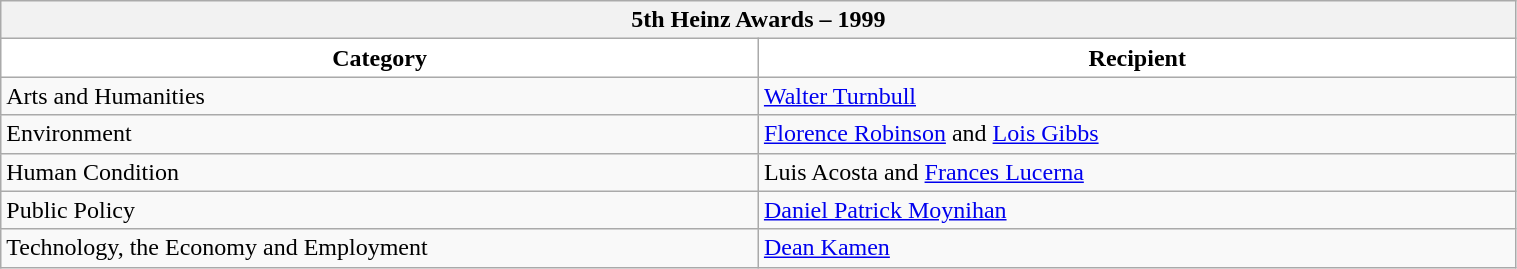<table class="wikitable" style="width:80%; text-align:left">
<tr>
<th style="background:cream" colspan=2><span>5th Heinz Awards – 1999</span></th>
</tr>
<tr>
<th style="background:white; width:40%">Category</th>
<th style="background:white; width:40%">Recipient</th>
</tr>
<tr>
<td>Arts and Humanities</td>
<td><a href='#'>Walter Turnbull</a></td>
</tr>
<tr>
<td>Environment</td>
<td><a href='#'>Florence Robinson</a> and <a href='#'>Lois Gibbs</a></td>
</tr>
<tr>
<td>Human Condition</td>
<td>Luis Acosta and <a href='#'>Frances Lucerna</a></td>
</tr>
<tr>
<td>Public Policy</td>
<td><a href='#'>Daniel Patrick Moynihan</a></td>
</tr>
<tr>
<td>Technology, the Economy and Employment</td>
<td><a href='#'>Dean Kamen</a></td>
</tr>
</table>
